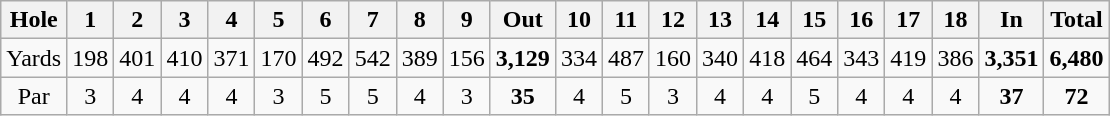<table class="wikitable" style="text-align:center">
<tr>
<th align="left">Hole</th>
<th>1</th>
<th>2</th>
<th>3</th>
<th>4</th>
<th>5</th>
<th>6</th>
<th>7</th>
<th>8</th>
<th>9</th>
<th>Out</th>
<th>10</th>
<th>11</th>
<th>12</th>
<th>13</th>
<th>14</th>
<th>15</th>
<th>16</th>
<th>17</th>
<th>18</th>
<th>In</th>
<th>Total</th>
</tr>
<tr>
<td align="center">Yards</td>
<td>198</td>
<td>401</td>
<td>410</td>
<td>371</td>
<td>170</td>
<td>492</td>
<td>542</td>
<td>389</td>
<td>156</td>
<td><strong>3,129</strong></td>
<td>334</td>
<td>487</td>
<td>160</td>
<td>340</td>
<td>418</td>
<td>464</td>
<td>343</td>
<td>419</td>
<td>386</td>
<td><strong>3,351</strong></td>
<td><strong>6,480</strong></td>
</tr>
<tr>
<td align="center">Par</td>
<td>3</td>
<td>4</td>
<td>4</td>
<td>4</td>
<td>3</td>
<td>5</td>
<td>5</td>
<td>4</td>
<td>3</td>
<td><strong>35</strong></td>
<td>4</td>
<td>5</td>
<td>3</td>
<td>4</td>
<td>4</td>
<td>5</td>
<td>4</td>
<td>4</td>
<td>4</td>
<td><strong>37</strong></td>
<td><strong>72</strong></td>
</tr>
</table>
